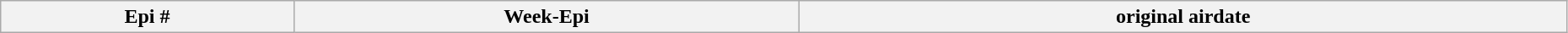<table class="wikitable plainrowheaders" style="width:98%;">
<tr>
<th>Epi #</th>
<th>Week-Epi</th>
<th>original airdate<br>



</th>
</tr>
</table>
